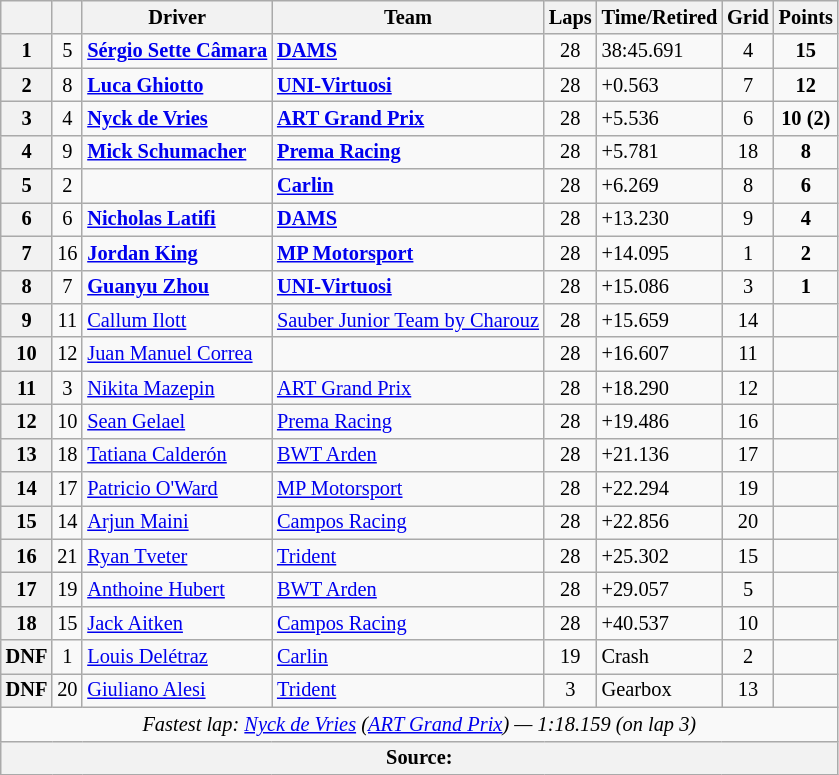<table class="wikitable" style="font-size: 85%;">
<tr>
<th></th>
<th></th>
<th>Driver</th>
<th>Team</th>
<th>Laps</th>
<th>Time/Retired</th>
<th>Grid</th>
<th>Points</th>
</tr>
<tr>
<th>1</th>
<td align="center">5</td>
<td> <strong><a href='#'>Sérgio Sette Câmara</a></strong></td>
<td><strong><a href='#'>DAMS</a></strong></td>
<td align="center">28</td>
<td>38:45.691</td>
<td align="center">4</td>
<td align="center"><strong>15</strong></td>
</tr>
<tr>
<th>2</th>
<td align="center">8</td>
<td> <strong><a href='#'>Luca Ghiotto</a></strong></td>
<td><strong><a href='#'>UNI-Virtuosi</a></strong></td>
<td align="center">28</td>
<td>+0.563</td>
<td align="center">7</td>
<td align="center"><strong>12</strong></td>
</tr>
<tr>
<th>3</th>
<td align="center">4</td>
<td> <strong><a href='#'>Nyck de Vries</a></strong></td>
<td><strong><a href='#'>ART Grand Prix</a></strong></td>
<td align="center">28</td>
<td>+5.536</td>
<td align="center">6</td>
<td align="center"><strong>10 (2)</strong></td>
</tr>
<tr>
<th>4</th>
<td align="center">9</td>
<td> <strong><a href='#'>Mick Schumacher</a></strong></td>
<td><strong><a href='#'>Prema Racing</a></strong></td>
<td align="center">28</td>
<td>+5.781</td>
<td align="center">18</td>
<td align="center"><strong>8</strong></td>
</tr>
<tr>
<th>5</th>
<td align="center">2</td>
<td></td>
<td><strong><a href='#'>Carlin</a></strong></td>
<td align="center">28</td>
<td>+6.269</td>
<td align="center">8</td>
<td align="center"><strong>6</strong></td>
</tr>
<tr>
<th>6</th>
<td align="center">6</td>
<td> <strong><a href='#'>Nicholas Latifi</a></strong></td>
<td><strong><a href='#'>DAMS</a></strong></td>
<td align="center">28</td>
<td>+13.230</td>
<td align="center">9</td>
<td align="center"><strong>4</strong></td>
</tr>
<tr>
<th>7</th>
<td align="center">16</td>
<td> <strong><a href='#'>Jordan King</a></strong></td>
<td><strong><a href='#'>MP Motorsport</a></strong></td>
<td align="center">28</td>
<td>+14.095</td>
<td align="center">1</td>
<td align="center"><strong>2</strong></td>
</tr>
<tr>
<th>8</th>
<td align="center">7</td>
<td> <strong><a href='#'>Guanyu Zhou</a></strong></td>
<td><strong><a href='#'>UNI-Virtuosi</a></strong></td>
<td align="center">28</td>
<td>+15.086</td>
<td align="center">3</td>
<td align="center"><strong>1</strong></td>
</tr>
<tr>
<th>9</th>
<td align="center">11</td>
<td> <a href='#'>Callum Ilott</a></td>
<td><a href='#'>Sauber Junior Team by Charouz</a></td>
<td align="center">28</td>
<td>+15.659</td>
<td align="center">14</td>
<td align="center"></td>
</tr>
<tr>
<th>10</th>
<td align="center">12</td>
<td> <a href='#'>Juan Manuel Correa</a></td>
<td></td>
<td align="center">28</td>
<td>+16.607</td>
<td align="center">11</td>
<td align="center"></td>
</tr>
<tr>
<th>11</th>
<td align="center">3</td>
<td> <a href='#'>Nikita Mazepin</a></td>
<td><a href='#'>ART Grand Prix</a></td>
<td align="center">28</td>
<td>+18.290</td>
<td align="center">12</td>
<td align="center"></td>
</tr>
<tr>
<th>12</th>
<td align="center">10</td>
<td> <a href='#'>Sean Gelael</a></td>
<td><a href='#'>Prema Racing</a></td>
<td align="center">28</td>
<td>+19.486</td>
<td align="center">16</td>
<td align="center"></td>
</tr>
<tr>
<th>13</th>
<td align="center">18</td>
<td> <a href='#'>Tatiana Calderón</a></td>
<td><a href='#'>BWT Arden</a></td>
<td align="center">28</td>
<td>+21.136</td>
<td align="center">17</td>
<td align="center"></td>
</tr>
<tr>
<th>14</th>
<td align="center">17</td>
<td> <a href='#'>Patricio O'Ward</a></td>
<td><a href='#'>MP Motorsport</a></td>
<td align="center">28</td>
<td>+22.294</td>
<td align="center">19</td>
<td align="center"></td>
</tr>
<tr>
<th>15</th>
<td align="center">14</td>
<td> <a href='#'>Arjun Maini</a></td>
<td><a href='#'>Campos Racing</a></td>
<td align="center">28</td>
<td>+22.856</td>
<td align="center">20</td>
<td align="center"></td>
</tr>
<tr>
<th>16</th>
<td align="center">21</td>
<td> <a href='#'>Ryan Tveter</a></td>
<td><a href='#'>Trident</a></td>
<td align="center">28</td>
<td>+25.302</td>
<td align="center">15</td>
<td align="center"></td>
</tr>
<tr>
<th>17</th>
<td align="center">19</td>
<td> <a href='#'>Anthoine Hubert</a></td>
<td><a href='#'>BWT Arden</a></td>
<td align="center">28</td>
<td>+29.057</td>
<td align="center">5</td>
<td align="center"></td>
</tr>
<tr>
<th>18</th>
<td align="center">15</td>
<td> <a href='#'>Jack Aitken</a></td>
<td><a href='#'>Campos Racing</a></td>
<td align="center">28</td>
<td>+40.537</td>
<td align="center">10</td>
<td align="center"></td>
</tr>
<tr>
<th>DNF</th>
<td align="center">1</td>
<td> <a href='#'>Louis Delétraz</a></td>
<td><a href='#'>Carlin</a></td>
<td align="center">19</td>
<td>Crash</td>
<td align="center">2</td>
<td align="center"></td>
</tr>
<tr>
<th>DNF</th>
<td align="center">20</td>
<td> <a href='#'>Giuliano Alesi</a></td>
<td><a href='#'>Trident</a></td>
<td align="center">3</td>
<td>Gearbox</td>
<td align="center">13</td>
<td align="center"></td>
</tr>
<tr>
<td colspan="8" align="center"><em>Fastest lap: <a href='#'>Nyck de Vries</a> (<a href='#'>ART Grand Prix</a>) — 1:18.159 (on lap 3)</em></td>
</tr>
<tr>
<th colspan="8">Source:</th>
</tr>
</table>
